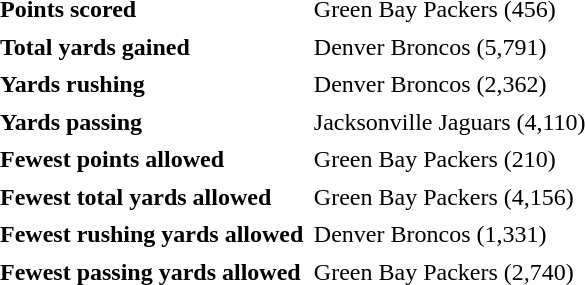<table cellpadding="3" cellspacing="1">
<tr>
<td><strong>Points scored</strong></td>
<td>Green Bay Packers (456)</td>
</tr>
<tr>
<td><strong>Total yards gained</strong></td>
<td>Denver Broncos (5,791)</td>
</tr>
<tr>
<td><strong>Yards rushing</strong></td>
<td>Denver Broncos (2,362)</td>
</tr>
<tr>
<td><strong>Yards passing</strong></td>
<td>Jacksonville Jaguars (4,110)</td>
</tr>
<tr>
<td><strong>Fewest points allowed</strong></td>
<td>Green Bay Packers (210)</td>
</tr>
<tr>
<td><strong>Fewest total yards allowed</strong></td>
<td>Green Bay Packers (4,156)</td>
</tr>
<tr>
<td><strong>Fewest rushing yards allowed</strong></td>
<td>Denver Broncos (1,331)</td>
</tr>
<tr>
<td><strong>Fewest passing yards allowed</strong></td>
<td>Green Bay Packers (2,740)</td>
</tr>
</table>
